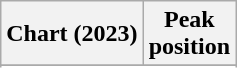<table class="wikitable sortable plainrowheaders" style="text-align:center">
<tr>
<th scope="col">Chart (2023)</th>
<th scope="col">Peak<br>position</th>
</tr>
<tr>
</tr>
<tr>
</tr>
<tr>
</tr>
<tr>
</tr>
</table>
